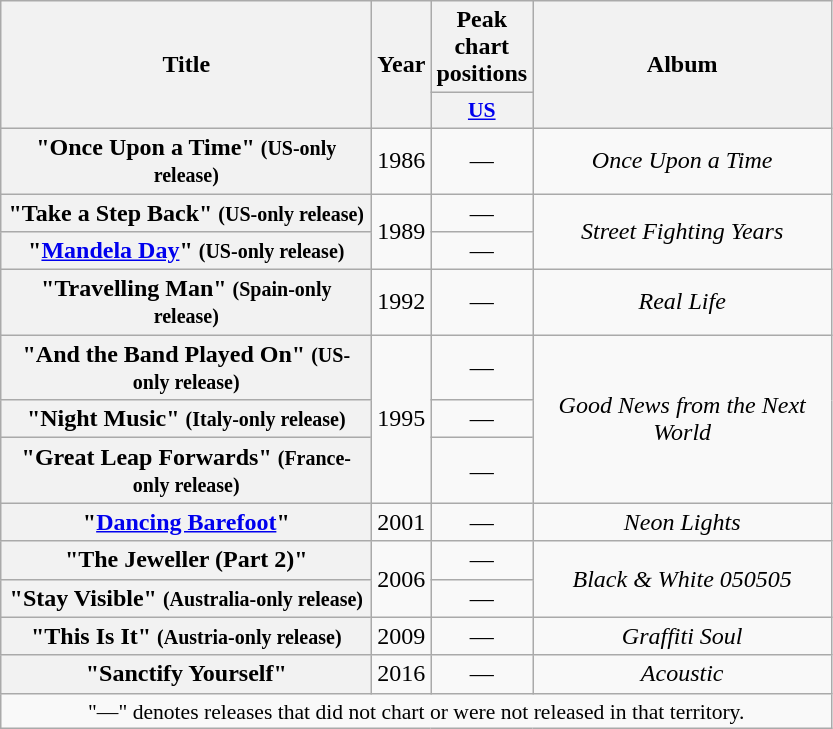<table class="wikitable plainrowheaders" style="text-align:center;">
<tr>
<th rowspan="2" scope="col" style="width:15em;">Title</th>
<th rowspan="2" scope="col" style="width:2em;">Year</th>
<th scope="col">Peak chart positions</th>
<th rowspan="2" style="width:12em;">Album</th>
</tr>
<tr>
<th scope="col" style="width:3em;font-size:90%;"><a href='#'>US</a><br></th>
</tr>
<tr>
<th scope="row">"Once Upon a Time" <small>(US-only release)</small></th>
<td>1986</td>
<td align="center">—</td>
<td><em>Once Upon a Time</em></td>
</tr>
<tr>
<th scope="row">"Take a Step Back" <small>(US-only release)</small></th>
<td rowspan="2">1989</td>
<td align="center">—<br></td>
<td rowspan="2"><em>Street Fighting Years</em></td>
</tr>
<tr>
<th scope="row">"<a href='#'>Mandela Day</a>" <small>(US-only release)</small></th>
<td align="center">—</td>
</tr>
<tr>
<th scope="row">"Travelling Man" <small>(Spain-only release)</small></th>
<td>1992</td>
<td align="center">—</td>
<td><em>Real Life</em></td>
</tr>
<tr>
<th scope="row">"And the Band Played On" <small>(US-only release)</small></th>
<td rowspan="3">1995</td>
<td align="center">—<br></td>
<td rowspan="3"><em>Good News from the Next World</em></td>
</tr>
<tr>
<th scope="row">"Night Music" <small>(Italy-only release)</small></th>
<td align="center">—</td>
</tr>
<tr>
<th scope="row">"Great Leap Forwards" <small>(France-only release)</small></th>
<td align="center">—</td>
</tr>
<tr>
<th scope="row">"<a href='#'>Dancing Barefoot</a>"</th>
<td>2001</td>
<td align="center">—</td>
<td><em>Neon Lights</em></td>
</tr>
<tr>
<th scope="row">"The Jeweller (Part 2)"</th>
<td rowspan="2">2006</td>
<td align="center">—</td>
<td rowspan="2"><em>Black & White 050505</em></td>
</tr>
<tr>
<th scope="row">"Stay Visible" <small>(Australia-only release)</small></th>
<td align="center">—</td>
</tr>
<tr>
<th scope="row">"This Is It" <small>(Austria-only release)</small></th>
<td>2009</td>
<td align="center">—</td>
<td><em>Graffiti Soul</em></td>
</tr>
<tr>
<th scope="row">"Sanctify Yourself"</th>
<td>2016</td>
<td align="center">—</td>
<td><em>Acoustic</em></td>
</tr>
<tr>
<td colspan="4" style="font-size:90%">"—" denotes releases that did not chart or were not released in that territory.</td>
</tr>
</table>
